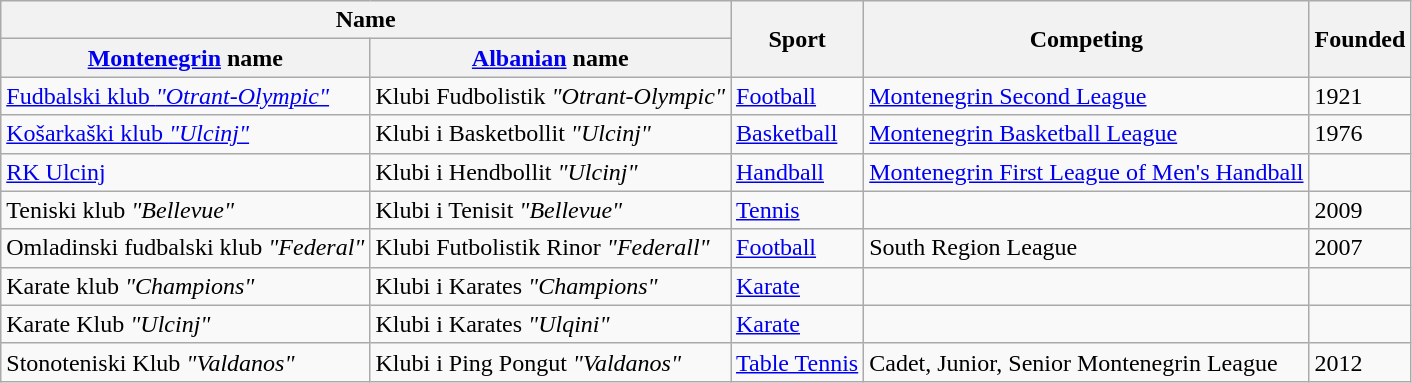<table class="wikitable">
<tr>
<th align="center" colspan=2>Name</th>
<th align="center" rowspan=2>Sport</th>
<th align="center" rowspan=2>Competing</th>
<th align="center" rowspan=2>Founded</th>
</tr>
<tr>
<th align="center"><a href='#'>Montenegrin</a> name</th>
<th align="center"><a href='#'>Albanian</a> name</th>
</tr>
<tr>
<td><a href='#'>Fudbalski klub <em>"Otrant-Olympic"</em></a></td>
<td>Klubi Fudbolistik <em>"Otrant-Olympic"</em></td>
<td><a href='#'>Football</a></td>
<td><a href='#'>Montenegrin Second League</a></td>
<td>1921</td>
</tr>
<tr>
<td><a href='#'>Košarkaški klub <em>"Ulcinj"</em></a></td>
<td>Klubi i Basketbollit <em>"Ulcinj"</em></td>
<td><a href='#'>Basketball</a></td>
<td><a href='#'>Montenegrin Basketball League</a></td>
<td>1976</td>
</tr>
<tr>
<td><a href='#'>RK Ulcinj</a></td>
<td>Klubi i Hendbollit <em>"Ulcinj"</em></td>
<td><a href='#'>Handball</a></td>
<td><a href='#'>Montenegrin First League of Men's Handball</a></td>
<td></td>
</tr>
<tr>
<td>Teniski klub <em>"Bellevue"</em></td>
<td>Klubi i Tenisit <em>"Bellevue"</em></td>
<td><a href='#'>Tennis</a></td>
<td></td>
<td>2009</td>
</tr>
<tr>
<td>Omladinski fudbalski klub <em>"Federal"</em></td>
<td>Klubi Futbolistik Rinor <em>"Federall"</em></td>
<td><a href='#'>Football</a></td>
<td>South Region League</td>
<td>2007</td>
</tr>
<tr>
<td>Karate klub <em>"Champions"</em></td>
<td>Klubi i Karates <em>"Champions"</em></td>
<td><a href='#'>Karate</a></td>
<td></td>
<td></td>
</tr>
<tr>
<td>Karate Klub <em>"Ulcinj"</em></td>
<td>Klubi i Karates <em>"Ulqini"</em></td>
<td><a href='#'>Karate</a></td>
<td></td>
<td></td>
</tr>
<tr>
<td>Stonoteniski Klub <em>"Valdanos"</em></td>
<td>Klubi i Ping Pongut <em>"Valdanos"</em></td>
<td><a href='#'>Table Tennis</a></td>
<td>Cadet, Junior, Senior Montenegrin League</td>
<td>2012</td>
</tr>
</table>
